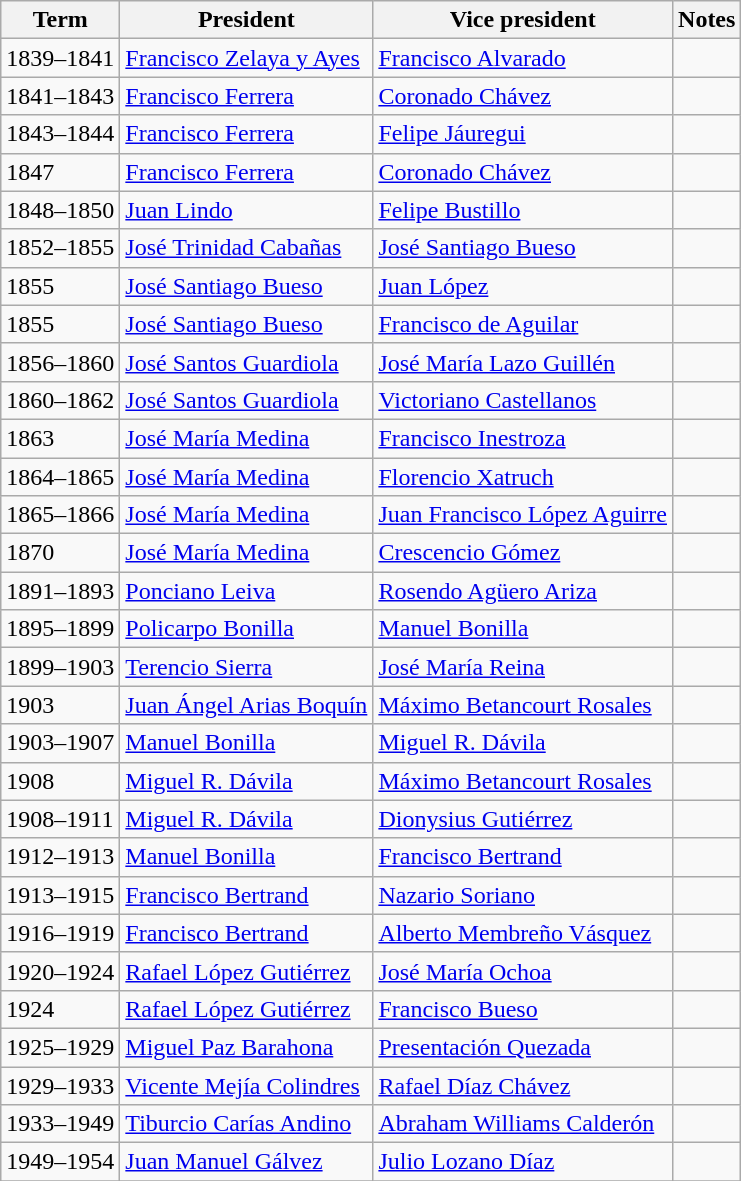<table class="wikitable">
<tr>
<th>Term</th>
<th>President</th>
<th>Vice president</th>
<th>Notes</th>
</tr>
<tr>
<td>1839–1841</td>
<td><a href='#'>Francisco Zelaya y Ayes</a></td>
<td><a href='#'>Francisco Alvarado</a></td>
<td></td>
</tr>
<tr>
<td>1841–1843</td>
<td><a href='#'>Francisco Ferrera</a></td>
<td><a href='#'>Coronado Chávez</a></td>
<td></td>
</tr>
<tr>
<td>1843–1844</td>
<td><a href='#'>Francisco Ferrera</a></td>
<td><a href='#'>Felipe Jáuregui</a></td>
<td></td>
</tr>
<tr>
<td>1847</td>
<td><a href='#'>Francisco Ferrera</a></td>
<td><a href='#'>Coronado Chávez</a></td>
<td></td>
</tr>
<tr>
<td>1848–1850</td>
<td><a href='#'>Juan Lindo</a></td>
<td><a href='#'>Felipe Bustillo</a></td>
<td></td>
</tr>
<tr>
<td>1852–1855</td>
<td><a href='#'>José Trinidad Cabañas</a></td>
<td><a href='#'>José Santiago Bueso</a></td>
<td></td>
</tr>
<tr>
<td>1855</td>
<td><a href='#'>José Santiago Bueso</a></td>
<td><a href='#'>Juan López</a></td>
<td></td>
</tr>
<tr>
<td>1855</td>
<td><a href='#'>José Santiago Bueso</a></td>
<td><a href='#'>Francisco de Aguilar</a></td>
<td></td>
</tr>
<tr>
<td>1856–1860</td>
<td><a href='#'>José Santos Guardiola</a></td>
<td><a href='#'>José María Lazo Guillén</a></td>
<td></td>
</tr>
<tr>
<td>1860–1862</td>
<td><a href='#'>José Santos Guardiola</a></td>
<td><a href='#'>Victoriano Castellanos</a></td>
<td></td>
</tr>
<tr>
<td>1863</td>
<td><a href='#'>José María Medina</a></td>
<td><a href='#'>Francisco Inestroza</a></td>
<td></td>
</tr>
<tr>
<td>1864–1865</td>
<td><a href='#'>José María Medina</a></td>
<td><a href='#'>Florencio Xatruch</a></td>
<td></td>
</tr>
<tr>
<td>1865–1866</td>
<td><a href='#'>José María Medina</a></td>
<td><a href='#'>Juan Francisco López Aguirre</a></td>
<td></td>
</tr>
<tr>
<td>1870</td>
<td><a href='#'>José María Medina</a></td>
<td><a href='#'>Crescencio Gómez</a></td>
<td></td>
</tr>
<tr>
<td>1891–1893</td>
<td><a href='#'>Ponciano Leiva</a></td>
<td><a href='#'>Rosendo Agüero Ariza</a></td>
<td></td>
</tr>
<tr>
<td>1895–1899</td>
<td><a href='#'>Policarpo Bonilla</a></td>
<td><a href='#'>Manuel Bonilla</a></td>
<td></td>
</tr>
<tr>
<td>1899–1903</td>
<td><a href='#'>Terencio Sierra</a></td>
<td><a href='#'>José María Reina</a></td>
<td></td>
</tr>
<tr>
<td>1903</td>
<td><a href='#'>Juan Ángel Arias Boquín</a></td>
<td><a href='#'>Máximo Betancourt Rosales</a></td>
<td></td>
</tr>
<tr>
<td>1903–1907</td>
<td><a href='#'>Manuel Bonilla</a></td>
<td><a href='#'>Miguel R. Dávila</a></td>
<td></td>
</tr>
<tr>
<td>1908</td>
<td><a href='#'>Miguel R. Dávila</a></td>
<td><a href='#'>Máximo Betancourt Rosales</a></td>
<td></td>
</tr>
<tr>
<td>1908–1911</td>
<td><a href='#'>Miguel R. Dávila</a></td>
<td><a href='#'>Dionysius Gutiérrez</a></td>
<td></td>
</tr>
<tr>
<td>1912–1913</td>
<td><a href='#'>Manuel Bonilla</a></td>
<td><a href='#'>Francisco Bertrand</a></td>
<td></td>
</tr>
<tr>
<td>1913–1915</td>
<td><a href='#'>Francisco Bertrand</a></td>
<td><a href='#'>Nazario Soriano</a></td>
<td></td>
</tr>
<tr>
<td>1916–1919</td>
<td><a href='#'>Francisco Bertrand</a></td>
<td><a href='#'>Alberto Membreño Vásquez</a></td>
<td></td>
</tr>
<tr>
<td>1920–1924</td>
<td><a href='#'>Rafael López Gutiérrez</a></td>
<td><a href='#'>José María Ochoa</a></td>
<td></td>
</tr>
<tr>
<td>1924</td>
<td><a href='#'>Rafael López Gutiérrez</a></td>
<td><a href='#'>Francisco Bueso</a></td>
<td></td>
</tr>
<tr>
<td>1925–1929</td>
<td><a href='#'>Miguel Paz Barahona</a></td>
<td><a href='#'>Presentación Quezada</a></td>
<td></td>
</tr>
<tr>
<td>1929–1933</td>
<td><a href='#'>Vicente Mejía Colindres</a></td>
<td><a href='#'>Rafael Díaz Chávez</a></td>
<td></td>
</tr>
<tr>
<td>1933–1949</td>
<td><a href='#'>Tiburcio Carías Andino</a></td>
<td><a href='#'>Abraham Williams Calderón</a></td>
<td></td>
</tr>
<tr>
<td>1949–1954</td>
<td><a href='#'>Juan Manuel Gálvez</a></td>
<td><a href='#'>Julio Lozano Díaz</a></td>
<td></td>
</tr>
<tr>
</tr>
</table>
